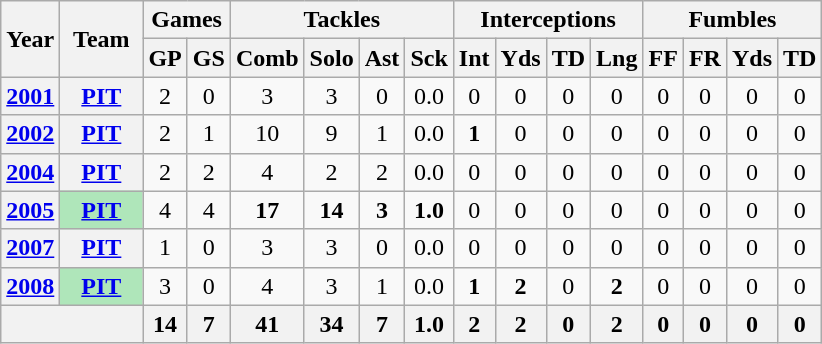<table class="wikitable" style="text-align:center">
<tr>
<th rowspan="2">Year</th>
<th rowspan="2">Team</th>
<th colspan="2">Games</th>
<th colspan="4">Tackles</th>
<th colspan="4">Interceptions</th>
<th colspan="4">Fumbles</th>
</tr>
<tr>
<th>GP</th>
<th>GS</th>
<th>Comb</th>
<th>Solo</th>
<th>Ast</th>
<th>Sck</th>
<th>Int</th>
<th>Yds</th>
<th>TD</th>
<th>Lng</th>
<th>FF</th>
<th>FR</th>
<th>Yds</th>
<th>TD</th>
</tr>
<tr>
<th><a href='#'>2001</a></th>
<th><a href='#'>PIT</a></th>
<td>2</td>
<td>0</td>
<td>3</td>
<td>3</td>
<td>0</td>
<td>0.0</td>
<td>0</td>
<td>0</td>
<td>0</td>
<td>0</td>
<td>0</td>
<td>0</td>
<td>0</td>
<td>0</td>
</tr>
<tr>
<th><a href='#'>2002</a></th>
<th><a href='#'>PIT</a></th>
<td>2</td>
<td>1</td>
<td>10</td>
<td>9</td>
<td>1</td>
<td>0.0</td>
<td><strong>1</strong></td>
<td>0</td>
<td>0</td>
<td>0</td>
<td>0</td>
<td>0</td>
<td>0</td>
<td>0</td>
</tr>
<tr>
<th><a href='#'>2004</a></th>
<th><a href='#'>PIT</a></th>
<td>2</td>
<td>2</td>
<td>4</td>
<td>2</td>
<td>2</td>
<td>0.0</td>
<td>0</td>
<td>0</td>
<td>0</td>
<td>0</td>
<td>0</td>
<td>0</td>
<td>0</td>
<td>0</td>
</tr>
<tr>
<th><a href='#'>2005</a></th>
<th style="background:#afe6ba; width:3em;"><a href='#'>PIT</a></th>
<td>4</td>
<td>4</td>
<td><strong>17</strong></td>
<td><strong>14</strong></td>
<td><strong>3</strong></td>
<td><strong>1.0</strong></td>
<td>0</td>
<td>0</td>
<td>0</td>
<td>0</td>
<td>0</td>
<td>0</td>
<td>0</td>
<td>0</td>
</tr>
<tr>
<th><a href='#'>2007</a></th>
<th><a href='#'>PIT</a></th>
<td>1</td>
<td>0</td>
<td>3</td>
<td>3</td>
<td>0</td>
<td>0.0</td>
<td>0</td>
<td>0</td>
<td>0</td>
<td>0</td>
<td>0</td>
<td>0</td>
<td>0</td>
<td>0</td>
</tr>
<tr>
<th><a href='#'>2008</a></th>
<th style="background:#afe6ba; width:3em;"><a href='#'>PIT</a></th>
<td>3</td>
<td>0</td>
<td>4</td>
<td>3</td>
<td>1</td>
<td>0.0</td>
<td><strong>1</strong></td>
<td><strong>2</strong></td>
<td>0</td>
<td><strong>2</strong></td>
<td>0</td>
<td>0</td>
<td>0</td>
<td>0</td>
</tr>
<tr>
<th colspan="2"></th>
<th>14</th>
<th>7</th>
<th>41</th>
<th>34</th>
<th>7</th>
<th>1.0</th>
<th>2</th>
<th>2</th>
<th>0</th>
<th>2</th>
<th>0</th>
<th>0</th>
<th>0</th>
<th>0</th>
</tr>
</table>
